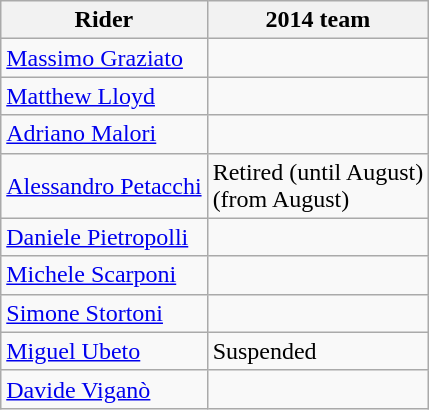<table class="wikitable">
<tr>
<th>Rider</th>
<th>2014 team</th>
</tr>
<tr>
<td><a href='#'>Massimo Graziato</a></td>
<td></td>
</tr>
<tr>
<td><a href='#'>Matthew Lloyd</a></td>
<td></td>
</tr>
<tr>
<td><a href='#'>Adriano Malori</a></td>
<td></td>
</tr>
<tr>
<td><a href='#'>Alessandro Petacchi</a></td>
<td>Retired (until August)<br> (from August)</td>
</tr>
<tr>
<td><a href='#'>Daniele Pietropolli</a></td>
<td></td>
</tr>
<tr>
<td><a href='#'>Michele Scarponi</a></td>
<td></td>
</tr>
<tr>
<td><a href='#'>Simone Stortoni</a></td>
<td></td>
</tr>
<tr>
<td><a href='#'>Miguel Ubeto</a></td>
<td>Suspended</td>
</tr>
<tr>
<td><a href='#'>Davide Viganò</a></td>
<td></td>
</tr>
</table>
